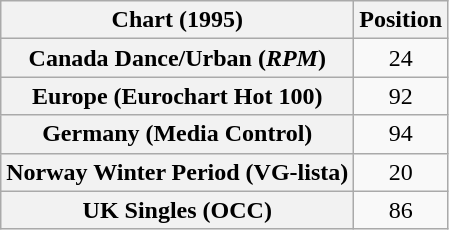<table class="wikitable sortable plainrowheaders" style="text-align:center">
<tr>
<th>Chart (1995)</th>
<th>Position</th>
</tr>
<tr>
<th scope="row">Canada Dance/Urban (<em>RPM</em>)</th>
<td>24</td>
</tr>
<tr>
<th scope="row">Europe (Eurochart Hot 100)</th>
<td>92</td>
</tr>
<tr>
<th scope="row">Germany (Media Control)</th>
<td>94</td>
</tr>
<tr>
<th scope="row">Norway Winter Period (VG-lista)</th>
<td>20</td>
</tr>
<tr>
<th scope="row">UK Singles (OCC)</th>
<td>86</td>
</tr>
</table>
